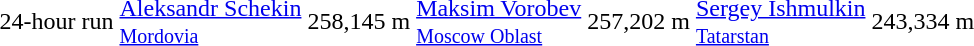<table>
<tr>
<td>24-hour run</td>
<td><a href='#'>Aleksandr Schekin</a><br><small><a href='#'>Mordovia</a></small></td>
<td>258,145 m</td>
<td><a href='#'>Maksim Vorobev</a><br><small><a href='#'>Moscow Oblast</a></small></td>
<td>257,202 m</td>
<td><a href='#'>Sergey Ishmulkin</a><br><small><a href='#'>Tatarstan</a></small></td>
<td>243,334 m</td>
</tr>
</table>
